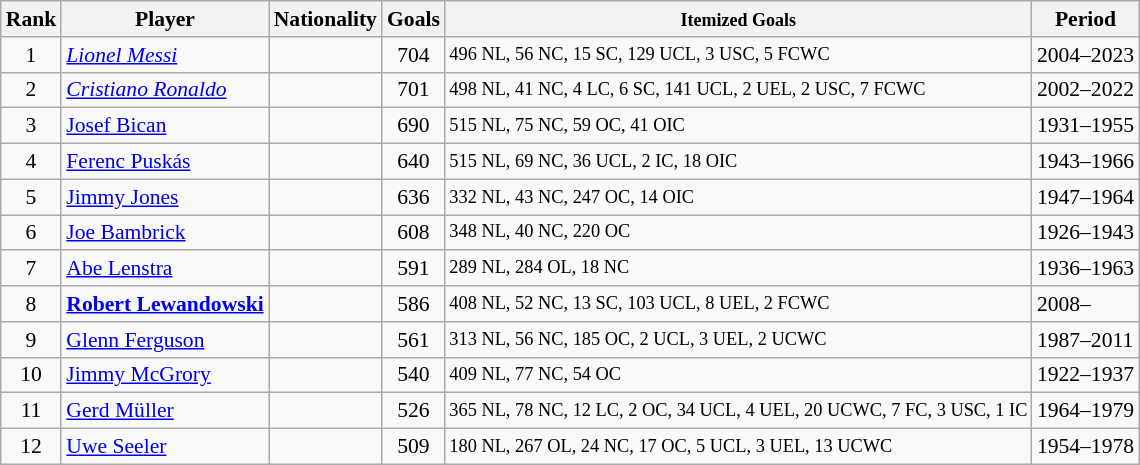<table class="wikitable sortable" style="text-align:left; font-size:90%">
<tr>
<th scope="col" style="text-align:center">Rank</th>
<th scope="col">Player</th>
<th scope="col">Nationality</th>
<th scope="col">Goals</th>
<th scope="col"><small>Itemized Goals</small></th>
<th scope="col">Period</th>
</tr>
<tr>
<td scope="row" style="text-align:center">1</td>
<td data-sort-value="Messi"><em><a href='#'>Lionel Messi</a></em></td>
<td></td>
<td style="text-align:center">704</td>
<td style="font-size:85%; text-align:left; vertical-align: middle" data-sort-value="704">496 NL, 56 NC, 15 SC, 129 UCL, 3 USC, 5 FCWC</td>
<td>2004–2023</td>
</tr>
<tr>
<td scope="row" style="text-align:center">2</td>
<td data-sort-value="Cristiano"><em><a href='#'>Cristiano Ronaldo</a></em></td>
<td></td>
<td style="text-align:center">701</td>
<td style="font-size:85%; text-align:left; vertical-align: middle" data-sort-value="701">498 NL, 41 NC, 4 LC, 6 SC, 141 UCL, 2 UEL, 2 USC, 7 FCWC</td>
<td>2002–2022</td>
</tr>
<tr>
<td scope="row" style="text-align:center">3</td>
<td data-sort-value="Josef Bican"><a href='#'>Josef Bican</a></td>
<td></td>
<td style="text-align:center">690</td>
<td style="font-size:85%; text-align:left; vertical-align: middle" data-sort-value="690">515 NL, 75 NC, 59 OC, 41 OIC</td>
<td>1931–1955</td>
</tr>
<tr>
<td scope="row" style="text-align:center">4</td>
<td data-sort-value="Ferenc Puskás"><a href='#'>Ferenc Puskás</a></td>
<td></td>
<td style="text-align:center">640</td>
<td style="font-size:85%; text-align:left; vertical-align: middle" data-sort-value="640">515 NL, 69 NC, 36 UCL, 2 IC, 18 OIC</td>
<td>1943–1966</td>
</tr>
<tr>
<td scope="row" style="text-align:center">5</td>
<td data-sort-value="Jimmy Jones"><a href='#'>Jimmy Jones</a></td>
<td></td>
<td style="text-align:center">636</td>
<td style="font-size:85%; text-align:left; vertical-align: middle" data-sort-value="636">332 NL, 43 NC, 247 OC, 14 OIC</td>
<td>1947–1964</td>
</tr>
<tr>
<td scope="row" style="text-align:center">6</td>
<td data-sort-value="Joe Bambrick"><a href='#'>Joe Bambrick</a></td>
<td></td>
<td style="text-align:center">608</td>
<td style="font-size:85%; text-align:left; vertical-align: middle" data-sort-value="608">348 NL, 40 NC, 220 OC</td>
<td>1926–1943</td>
</tr>
<tr>
<td scope="row" style="text-align:center">7</td>
<td data-sort-value="Abe Lenstra"><a href='#'>Abe Lenstra</a></td>
<td></td>
<td style="text-align:center">591</td>
<td style="font-size:85%; text-align:left; vertical-align: middle" data-sort-value="591">289 NL, 284 OL, 18 NC</td>
<td>1936–1963</td>
</tr>
<tr>
<td scope="row" style="text-align:center">8</td>
<td data-sort-value="Lewandowski"><strong><a href='#'>Robert Lewandowski</a></strong></td>
<td></td>
<td style="text-align:center">586</td>
<td style="font-size:85%; text-align:left; vertical-align: middle" data-sort-value="584">408 NL, 52 NC, 13 SC, 103 UCL, 8 UEL, 2 FCWC</td>
<td>2008–</td>
</tr>
<tr>
<td scope="row" style="text-align:center">9</td>
<td data-sort-value="Glenn Ferguson"><a href='#'>Glenn Ferguson</a></td>
<td></td>
<td style="text-align:center">561</td>
<td style="font-size:85%; text-align:left; vertical-align: middle" data-sort-value="561">313 NL, 56 NC, 185 OC, 2 UCL, 3 UEL, 2 UCWC</td>
<td>1987–2011</td>
</tr>
<tr>
<td scope="row" style="text-align:center">10</td>
<td data-sort-value="Jimmy McGrory"><a href='#'>Jimmy McGrory</a></td>
<td></td>
<td style="text-align:center">540</td>
<td style="font-size:85%; text-align:left; vertical-align: middle" data-sort-value="540">409 NL, 77 NC, 54 OC</td>
<td>1922–1937</td>
</tr>
<tr>
<td scope="row" style="text-align:center">11</td>
<td data-sort-value="Gerd Müller"><a href='#'>Gerd Müller</a></td>
<td></td>
<td style="text-align:center">526</td>
<td style="font-size:85%; text-align:left; vertical-align: middle" data-sort-value="526">365 NL, 78 NC, 12 LC, 2 OC, 34 UCL, 4 UEL, 20 UCWC, 7 FC, 3 USC, 1 IC</td>
<td>1964–1979</td>
</tr>
<tr>
<td scope="row" style="text-align:center">12</td>
<td data-sort-value="Uwe Seeler"><a href='#'>Uwe Seeler</a></td>
<td></td>
<td style="text-align:center">509</td>
<td style="font-size:85%; text-align:left; vertical-align: middle" data-sort-value="509">180 NL, 267 OL, 24 NC, 17 OC, 5 UCL, 3 UEL, 13 UCWC</td>
<td>1954–1978</td>
</tr>
</table>
